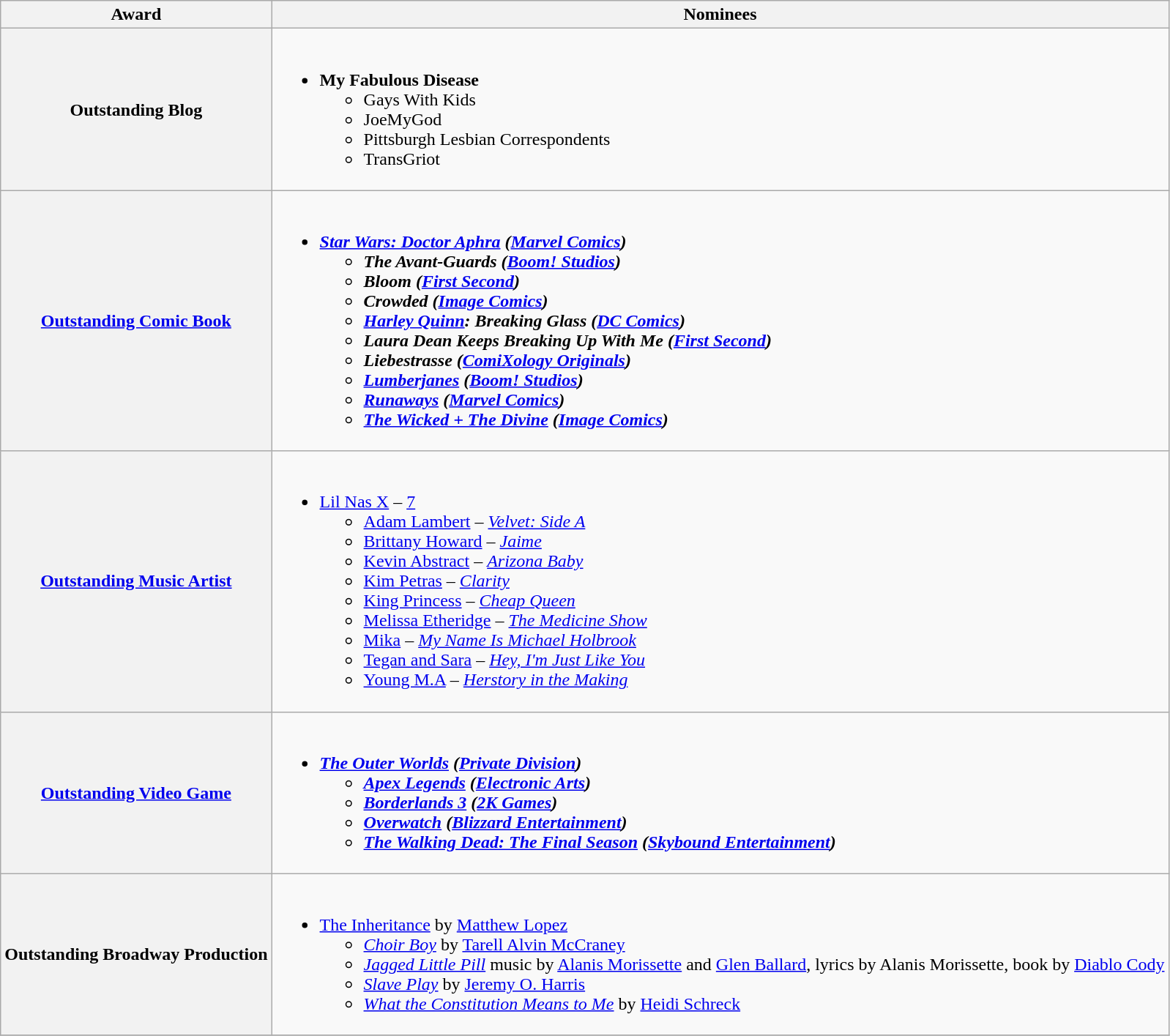<table class="wikitable sortable">
<tr>
<th>Award</th>
<th>Nominees</th>
</tr>
<tr>
<th scope="row">Outstanding Blog</th>
<td><br><ul><li><strong>My Fabulous Disease</strong><ul><li>Gays With Kids</li><li>JoeMyGod</li><li>Pittsburgh Lesbian Correspondents</li><li>TransGriot</li></ul></li></ul></td>
</tr>
<tr>
<th scope="row"><a href='#'>Outstanding Comic Book</a></th>
<td><br><ul><li><strong><em><a href='#'>Star Wars: Doctor Aphra</a><em> (<a href='#'>Marvel Comics</a>)<strong><ul><li></em>The Avant-Guards<em> (<a href='#'>Boom! Studios</a>)</li><li></em>Bloom<em> (<a href='#'>First Second</a>)</li><li></em>Crowded<em> (<a href='#'>Image Comics</a>)</li><li></em><a href='#'>Harley Quinn</a>: Breaking Glass<em> (<a href='#'>DC Comics</a>)</li><li></em>Laura Dean Keeps Breaking Up With Me<em> (<a href='#'>First Second</a>)</li><li></em>Liebestrasse<em> (<a href='#'>ComiXology Originals</a>)</li><li></em><a href='#'>Lumberjanes</a><em> (<a href='#'>Boom! Studios</a>)</li><li></em><a href='#'>Runaways</a><em> (<a href='#'>Marvel Comics</a>)</li><li></em><a href='#'>The Wicked + The Divine</a><em> (<a href='#'>Image Comics</a>)</li></ul></li></ul></td>
</tr>
<tr>
<th scope="row"><a href='#'>Outstanding Music Artist</a></th>
<td><br><ul><li></strong><a href='#'>Lil Nas X</a> – </em><a href='#'>7</a></em></strong><ul><li><a href='#'>Adam Lambert</a> – <em><a href='#'>Velvet: Side A</a></em></li><li><a href='#'>Brittany Howard</a> – <em><a href='#'>Jaime</a></em></li><li><a href='#'>Kevin Abstract</a> – <em><a href='#'>Arizona Baby</a></em></li><li><a href='#'>Kim Petras</a> – <em><a href='#'>Clarity</a></em></li><li><a href='#'>King Princess</a> – <em><a href='#'>Cheap Queen</a></em></li><li><a href='#'>Melissa Etheridge</a> – <em><a href='#'>The Medicine Show</a></em></li><li><a href='#'>Mika</a> – <em><a href='#'>My Name Is Michael Holbrook</a></em></li><li><a href='#'>Tegan and Sara</a> – <em><a href='#'>Hey, I'm Just Like You</a></em></li><li><a href='#'>Young M.A</a> – <em><a href='#'>Herstory in the Making</a></em></li></ul></li></ul></td>
</tr>
<tr>
<th scope="row"><a href='#'>Outstanding Video Game</a></th>
<td><br><ul><li><strong><em><a href='#'>The Outer Worlds</a><em> (<a href='#'>Private Division</a>)<strong><ul><li></em><a href='#'>Apex Legends</a><em> (<a href='#'>Electronic Arts</a>)</li><li></em><a href='#'>Borderlands 3</a><em> (<a href='#'>2K Games</a>)</li><li></em><a href='#'>Overwatch</a><em> (<a href='#'>Blizzard Entertainment</a>)</li><li></em><a href='#'>The Walking Dead: The Final Season</a><em> (<a href='#'>Skybound Entertainment</a>)</li></ul></li></ul></td>
</tr>
<tr>
<th scope="row">Outstanding Broadway Production</th>
<td><br><ul><li></em></strong><a href='#'>The Inheritance</a></em> by <a href='#'>Matthew Lopez</a></strong><ul><li><em><a href='#'>Choir Boy</a></em> by <a href='#'>Tarell Alvin McCraney</a></li><li><em><a href='#'>Jagged Little Pill</a></em> music by <a href='#'>Alanis Morissette</a> and <a href='#'>Glen Ballard</a>, lyrics by Alanis Morissette, book by <a href='#'>Diablo Cody</a></li><li><em><a href='#'>Slave Play</a></em> by <a href='#'>Jeremy O. Harris</a></li><li><em><a href='#'>What the Constitution Means to Me</a></em> by <a href='#'>Heidi Schreck</a></li></ul></li></ul></td>
</tr>
<tr>
</tr>
</table>
